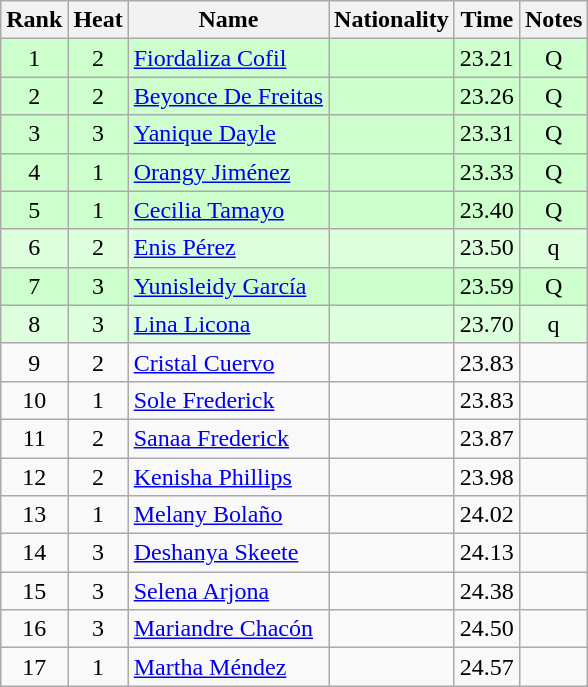<table class="wikitable sortable" style="text-align:center">
<tr>
<th>Rank</th>
<th>Heat</th>
<th>Name</th>
<th>Nationality</th>
<th>Time</th>
<th>Notes</th>
</tr>
<tr bgcolor=ccffcc>
<td>1</td>
<td>2</td>
<td align=left><a href='#'>Fiordaliza Cofil</a></td>
<td align=left></td>
<td>23.21</td>
<td>Q</td>
</tr>
<tr bgcolor=ccffcc>
<td>2</td>
<td>2</td>
<td align=left><a href='#'>Beyonce De Freitas</a></td>
<td align=left></td>
<td>23.26</td>
<td>Q</td>
</tr>
<tr bgcolor=ccffcc>
<td>3</td>
<td>3</td>
<td align=left><a href='#'>Yanique Dayle</a></td>
<td align=left></td>
<td>23.31</td>
<td>Q</td>
</tr>
<tr bgcolor=ccffcc>
<td>4</td>
<td>1</td>
<td align=left><a href='#'>Orangy Jiménez</a></td>
<td align=left></td>
<td>23.33</td>
<td>Q</td>
</tr>
<tr bgcolor=ccffcc>
<td>5</td>
<td>1</td>
<td align=left><a href='#'>Cecilia Tamayo</a></td>
<td align=left></td>
<td>23.40</td>
<td>Q</td>
</tr>
<tr bgcolor=ddffdd>
<td>6</td>
<td>2</td>
<td align=left><a href='#'>Enis Pérez</a></td>
<td align=left></td>
<td>23.50</td>
<td>q</td>
</tr>
<tr bgcolor=ccffcc>
<td>7</td>
<td>3</td>
<td align=left><a href='#'>Yunisleidy García</a></td>
<td align=left></td>
<td>23.59</td>
<td>Q</td>
</tr>
<tr bgcolor=ddffdd>
<td>8</td>
<td>3</td>
<td align=left><a href='#'>Lina Licona</a></td>
<td align=left></td>
<td>23.70</td>
<td>q</td>
</tr>
<tr>
<td>9</td>
<td>2</td>
<td align=left><a href='#'>Cristal Cuervo</a></td>
<td align=left></td>
<td>23.83</td>
<td></td>
</tr>
<tr>
<td>10</td>
<td>1</td>
<td align=left><a href='#'>Sole Frederick</a></td>
<td align=left></td>
<td>23.83</td>
<td></td>
</tr>
<tr>
<td>11</td>
<td>2</td>
<td align=left><a href='#'>Sanaa Frederick</a></td>
<td align=left></td>
<td>23.87</td>
<td></td>
</tr>
<tr>
<td>12</td>
<td>2</td>
<td align=left><a href='#'>Kenisha Phillips</a></td>
<td align=left></td>
<td>23.98</td>
<td></td>
</tr>
<tr>
<td>13</td>
<td>1</td>
<td align=left><a href='#'>Melany Bolaño</a></td>
<td align=left></td>
<td>24.02</td>
<td></td>
</tr>
<tr>
<td>14</td>
<td>3</td>
<td align=left><a href='#'>Deshanya Skeete</a></td>
<td align=left></td>
<td>24.13</td>
<td></td>
</tr>
<tr>
<td>15</td>
<td>3</td>
<td align=left><a href='#'>Selena Arjona</a></td>
<td align=left></td>
<td>24.38</td>
<td></td>
</tr>
<tr>
<td>16</td>
<td>3</td>
<td align=left><a href='#'>Mariandre Chacón</a></td>
<td align=left></td>
<td>24.50</td>
<td></td>
</tr>
<tr>
<td>17</td>
<td>1</td>
<td align=left><a href='#'>Martha Méndez</a></td>
<td align=left></td>
<td>24.57</td>
<td></td>
</tr>
</table>
